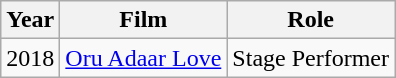<table class="wikitable">
<tr>
<th>Year</th>
<th>Film</th>
<th>Role</th>
</tr>
<tr>
<td>2018</td>
<td><a href='#'>Oru Adaar Love</a></td>
<td>Stage Performer</td>
</tr>
</table>
